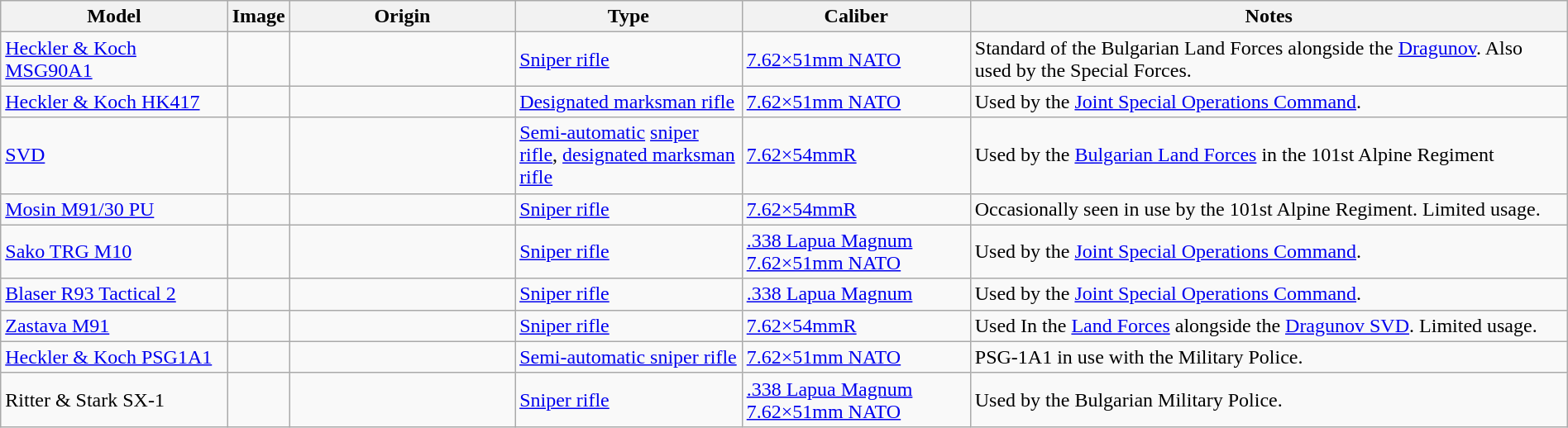<table class="wikitable" style="width:100%;">
<tr>
<th style="width:15%;">Model</th>
<th style="width:0%;">Image</th>
<th style="width:15%;">Origin</th>
<th style="width:15%;">Type</th>
<th style="width:15%;">Caliber</th>
<th style="width:40%;">Notes</th>
</tr>
<tr>
<td><a href='#'>Heckler & Koch MSG90A1</a></td>
<td></td>
<td></td>
<td><a href='#'>Sniper rifle</a></td>
<td><a href='#'>7.62×51mm NATO</a></td>
<td>Standard of the Bulgarian Land Forces alongside the <a href='#'>Dragunov</a>. Also used by the Special Forces.</td>
</tr>
<tr>
<td><a href='#'>Heckler & Koch HK417</a></td>
<td></td>
<td></td>
<td><a href='#'>Designated marksman rifle</a></td>
<td><a href='#'>7.62×51mm NATO</a></td>
<td>Used by the <a href='#'>Joint Special Operations Command</a>.</td>
</tr>
<tr>
<td><a href='#'>SVD</a></td>
<td></td>
<td></td>
<td><a href='#'>Semi-automatic</a> <a href='#'>sniper rifle</a>, <a href='#'>designated marksman rifle</a></td>
<td><a href='#'>7.62×54mmR</a></td>
<td>Used by the <a href='#'>Bulgarian Land Forces</a> in the 101st Alpine Regiment</td>
</tr>
<tr>
<td><a href='#'>Mosin M91/30 PU</a></td>
<td></td>
<td></td>
<td><a href='#'>Sniper rifle</a></td>
<td><a href='#'>7.62×54mmR</a></td>
<td>Occasionally seen in use by the 101st Alpine Regiment. Limited usage.</td>
</tr>
<tr>
<td><a href='#'>Sako TRG M10</a></td>
<td></td>
<td></td>
<td><a href='#'>Sniper rifle</a></td>
<td><a href='#'>.338 Lapua Magnum</a><br><a href='#'>7.62×51mm NATO</a></td>
<td>Used by the <a href='#'>Joint Special Operations Command</a>.</td>
</tr>
<tr>
<td><a href='#'>Blaser R93 Tactical 2</a></td>
<td></td>
<td></td>
<td><a href='#'>Sniper rifle</a></td>
<td><a href='#'>.338 Lapua Magnum</a></td>
<td>Used by the <a href='#'>Joint Special Operations Command</a>.</td>
</tr>
<tr>
<td><a href='#'>Zastava M91</a></td>
<td></td>
<td></td>
<td><a href='#'>Sniper rifle</a></td>
<td><a href='#'>7.62×54mmR</a></td>
<td>Used In the <a href='#'>Land Forces</a> alongside the <a href='#'>Dragunov SVD</a>. Limited usage.</td>
</tr>
<tr>
<td><a href='#'>Heckler & Koch PSG1A1</a></td>
<td></td>
<td></td>
<td><a href='#'>Semi-automatic sniper rifle</a></td>
<td><a href='#'>7.62×51mm NATO</a></td>
<td>PSG-1A1 in use with the Military Police.</td>
</tr>
<tr>
<td>Ritter & Stark SX-1</td>
<td></td>
<td></td>
<td><a href='#'>Sniper rifle</a></td>
<td><a href='#'>.338 Lapua Magnum</a><br><a href='#'>7.62×51mm NATO</a></td>
<td>Used by the Bulgarian Military Police.</td>
</tr>
</table>
